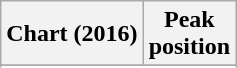<table class="wikitable sortable plainrowheaders" style="text-align:center">
<tr>
<th scope="col">Chart (2016)</th>
<th scope="col">Peak<br> position</th>
</tr>
<tr>
</tr>
<tr>
</tr>
</table>
